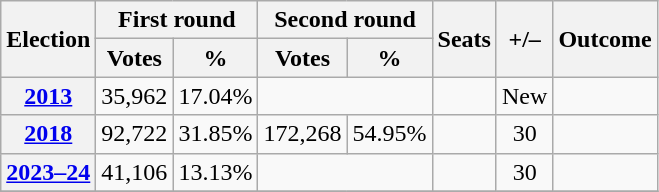<table class=wikitable style=text-align:center>
<tr>
<th rowspan=2>Election</th>
<th colspan=2>First round</th>
<th colspan=2>Second round</th>
<th rowspan=2>Seats</th>
<th rowspan=2>+/–</th>
<th rowspan=2>Outcome</th>
</tr>
<tr>
<th>Votes</th>
<th>%</th>
<th>Votes</th>
<th>%</th>
</tr>
<tr>
<th><a href='#'>2013</a></th>
<td>35,962</td>
<td>17.04%</td>
<td colspan="2"></td>
<td></td>
<td>New</td>
<td></td>
</tr>
<tr>
<th><a href='#'>2018</a></th>
<td>92,722</td>
<td>31.85%</td>
<td>172,268</td>
<td>54.95%</td>
<td></td>
<td> 30</td>
<td></td>
</tr>
<tr>
<th><a href='#'>2023–24</a></th>
<td>41,106</td>
<td>13.13%</td>
<td colspan="2"></td>
<td></td>
<td> 30</td>
<td></td>
</tr>
<tr>
</tr>
</table>
